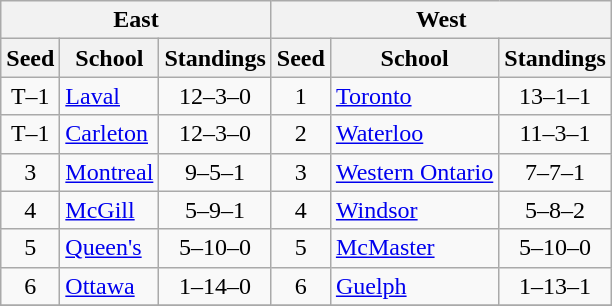<table class="wikitable">
<tr>
<th colspan=3>East</th>
<th colspan=3>West</th>
</tr>
<tr>
<th>Seed</th>
<th width:120px">School</th>
<th>Standings</th>
<th>Seed</th>
<th width:120px">School</th>
<th>Standings</th>
</tr>
<tr>
<td align=center>T–1</td>
<td><a href='#'>Laval</a></td>
<td align=center>12–3–0</td>
<td align=center>1</td>
<td><a href='#'>Toronto</a></td>
<td align=center>13–1–1</td>
</tr>
<tr>
<td align=center>T–1</td>
<td><a href='#'>Carleton</a></td>
<td align=center>12–3–0</td>
<td align=center>2</td>
<td><a href='#'>Waterloo</a></td>
<td align=center>11–3–1</td>
</tr>
<tr>
<td align=center>3</td>
<td><a href='#'>Montreal</a></td>
<td align=center>9–5–1</td>
<td align=center>3</td>
<td><a href='#'>Western Ontario</a></td>
<td align=center>7–7–1</td>
</tr>
<tr>
<td align=center>4</td>
<td><a href='#'>McGill</a></td>
<td align=center>5–9–1</td>
<td align=center>4</td>
<td><a href='#'>Windsor</a></td>
<td align=center>5–8–2</td>
</tr>
<tr>
<td align=center>5</td>
<td><a href='#'>Queen's</a></td>
<td align=center>5–10–0</td>
<td align=center>5</td>
<td><a href='#'>McMaster</a></td>
<td align=center>5–10–0</td>
</tr>
<tr>
<td align=center>6</td>
<td><a href='#'>Ottawa</a></td>
<td align=center>1–14–0</td>
<td align=center>6</td>
<td><a href='#'>Guelph</a></td>
<td align=center>1–13–1</td>
</tr>
<tr>
</tr>
</table>
